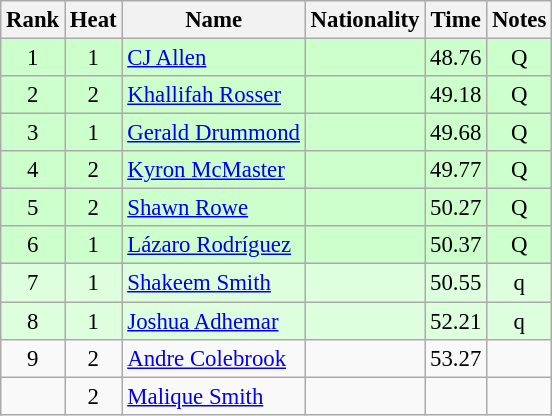<table class="wikitable sortable" style="text-align:center;font-size:95%">
<tr>
<th>Rank</th>
<th>Heat</th>
<th>Name</th>
<th>Nationality</th>
<th>Time</th>
<th>Notes</th>
</tr>
<tr bgcolor=ccffcc>
<td>1</td>
<td>1</td>
<td align=left><a href='#'>CJ Allen</a></td>
<td align=left></td>
<td>48.76</td>
<td>Q</td>
</tr>
<tr bgcolor=ccffcc>
<td>2</td>
<td>2</td>
<td align=left><a href='#'>Khallifah Rosser</a></td>
<td align=left></td>
<td>49.18</td>
<td>Q</td>
</tr>
<tr bgcolor=ccffcc>
<td>3</td>
<td>1</td>
<td align=left><a href='#'>Gerald Drummond</a></td>
<td align=left></td>
<td>49.68</td>
<td>Q</td>
</tr>
<tr bgcolor=ccffcc>
<td>4</td>
<td>2</td>
<td align=left><a href='#'>Kyron McMaster</a></td>
<td align=left></td>
<td>49.77</td>
<td>Q</td>
</tr>
<tr bgcolor=ccffcc>
<td>5</td>
<td>2</td>
<td align=left><a href='#'>Shawn Rowe</a></td>
<td align=left></td>
<td>50.27</td>
<td>Q</td>
</tr>
<tr bgcolor=ccffcc>
<td>6</td>
<td>1</td>
<td align=left><a href='#'>Lázaro Rodríguez</a></td>
<td align=left></td>
<td>50.37</td>
<td>Q</td>
</tr>
<tr bgcolor=ddffdd>
<td>7</td>
<td>1</td>
<td align=left><a href='#'>Shakeem Smith</a></td>
<td align=left></td>
<td>50.55</td>
<td>q</td>
</tr>
<tr bgcolor=ddffdd>
<td>8</td>
<td>1</td>
<td align=left><a href='#'>Joshua Adhemar</a></td>
<td align=left></td>
<td>52.21</td>
<td>q</td>
</tr>
<tr>
<td>9</td>
<td>2</td>
<td align=left><a href='#'>Andre Colebrook</a></td>
<td align=left></td>
<td>53.27</td>
<td></td>
</tr>
<tr>
<td></td>
<td>2</td>
<td align=left><a href='#'>Malique Smith</a></td>
<td align=left></td>
<td></td>
<td></td>
</tr>
</table>
